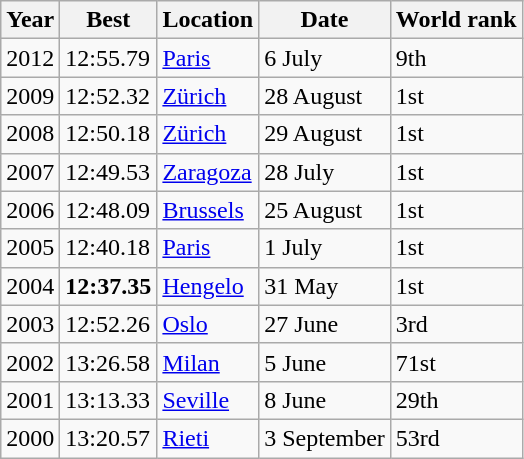<table class="wikitable">
<tr>
<th>Year</th>
<th>Best</th>
<th>Location</th>
<th>Date</th>
<th>World rank</th>
</tr>
<tr>
<td>2012</td>
<td>12:55.79</td>
<td align="left"><a href='#'>Paris</a></td>
<td>6 July</td>
<td>9th</td>
</tr>
<tr>
<td>2009</td>
<td>12:52.32</td>
<td align="left"><a href='#'>Zürich</a></td>
<td>28 August</td>
<td>1st</td>
</tr>
<tr>
<td>2008</td>
<td>12:50.18</td>
<td align="left"><a href='#'>Zürich</a></td>
<td>29 August</td>
<td>1st</td>
</tr>
<tr>
<td>2007</td>
<td>12:49.53</td>
<td align="left"><a href='#'>Zaragoza</a></td>
<td>28 July</td>
<td>1st</td>
</tr>
<tr>
<td>2006</td>
<td>12:48.09</td>
<td align="left"><a href='#'>Brussels</a></td>
<td>25 August</td>
<td>1st</td>
</tr>
<tr>
<td>2005</td>
<td>12:40.18</td>
<td align="left"><a href='#'>Paris</a></td>
<td>1 July</td>
<td>1st</td>
</tr>
<tr>
<td>2004</td>
<td><strong>12:37.35</strong></td>
<td align="left"><a href='#'>Hengelo</a></td>
<td>31 May</td>
<td>1st</td>
</tr>
<tr>
<td>2003</td>
<td>12:52.26</td>
<td align="left"><a href='#'>Oslo</a></td>
<td>27 June</td>
<td>3rd</td>
</tr>
<tr>
<td>2002</td>
<td>13:26.58</td>
<td align="left"><a href='#'>Milan</a></td>
<td>5 June</td>
<td>71st</td>
</tr>
<tr>
<td>2001</td>
<td>13:13.33</td>
<td align="left"><a href='#'>Seville</a></td>
<td>8 June</td>
<td>29th</td>
</tr>
<tr>
<td>2000</td>
<td>13:20.57</td>
<td align="left"><a href='#'>Rieti</a></td>
<td>3 September</td>
<td>53rd</td>
</tr>
</table>
